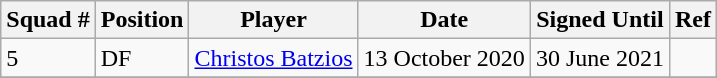<table class="wikitable sortable">
<tr>
<th>Squad #</th>
<th>Position</th>
<th>Player</th>
<th>Date</th>
<th>Signed Until</th>
<th>Ref</th>
</tr>
<tr>
<td>5</td>
<td>DF</td>
<td> <a href='#'>Christos Batzios</a></td>
<td>13 October 2020</td>
<td>30 June 2021</td>
<td></td>
</tr>
<tr>
</tr>
</table>
